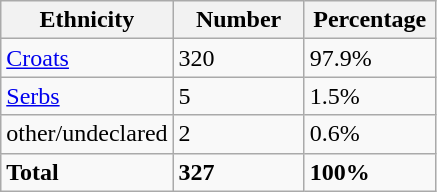<table class="wikitable">
<tr>
<th width="100px">Ethnicity</th>
<th width="80px">Number</th>
<th width="80px">Percentage</th>
</tr>
<tr>
<td><a href='#'>Croats</a></td>
<td>320</td>
<td>97.9%</td>
</tr>
<tr>
<td><a href='#'>Serbs</a></td>
<td>5</td>
<td>1.5%</td>
</tr>
<tr>
<td>other/undeclared</td>
<td>2</td>
<td>0.6%</td>
</tr>
<tr>
<td><strong>Total</strong></td>
<td><strong>327</strong></td>
<td><strong>100%</strong></td>
</tr>
</table>
